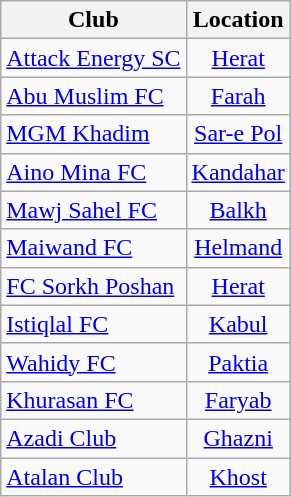<table class="wikitable sortable" style="text-align:center">
<tr>
<th>Club</th>
<th>Location</th>
</tr>
<tr>
<td style="text-align:left"><a href='#'>Attack Energy SC</a></td>
<td><a href='#'>Herat</a></td>
</tr>
<tr>
<td style="text-align:left"><a href='#'>Abu Muslim FC</a></td>
<td><a href='#'>Farah</a></td>
</tr>
<tr>
<td style="text-align:left"><a href='#'>MGM Khadim</a></td>
<td><a href='#'>Sar-e Pol</a></td>
</tr>
<tr>
<td style="text-align:left"><a href='#'>Aino Mina FC</a></td>
<td><a href='#'>Kandahar</a></td>
</tr>
<tr>
<td style="text-align:left"><a href='#'>Mawj Sahel FC</a></td>
<td><a href='#'>Balkh</a></td>
</tr>
<tr>
<td style="text-align:left"><a href='#'>Maiwand FC</a></td>
<td><a href='#'>Helmand</a></td>
</tr>
<tr>
<td style="text-align:left"><a href='#'>FC Sorkh Poshan</a></td>
<td><a href='#'>Herat</a></td>
</tr>
<tr>
<td style="text-align:left"><a href='#'>Istiqlal FC</a></td>
<td><a href='#'>Kabul</a></td>
</tr>
<tr>
<td style="text-align:left"><a href='#'>Wahidy FC</a></td>
<td><a href='#'>Paktia</a></td>
</tr>
<tr>
<td style="text-align:left"><a href='#'>Khurasan FC</a></td>
<td><a href='#'>Faryab</a></td>
</tr>
<tr>
<td style="text-align:left"><a href='#'>Azadi Club</a></td>
<td><a href='#'>Ghazni</a></td>
</tr>
<tr>
<td style="text-align:left"><a href='#'>Atalan Club</a></td>
<td><a href='#'>Khost</a></td>
</tr>
</table>
